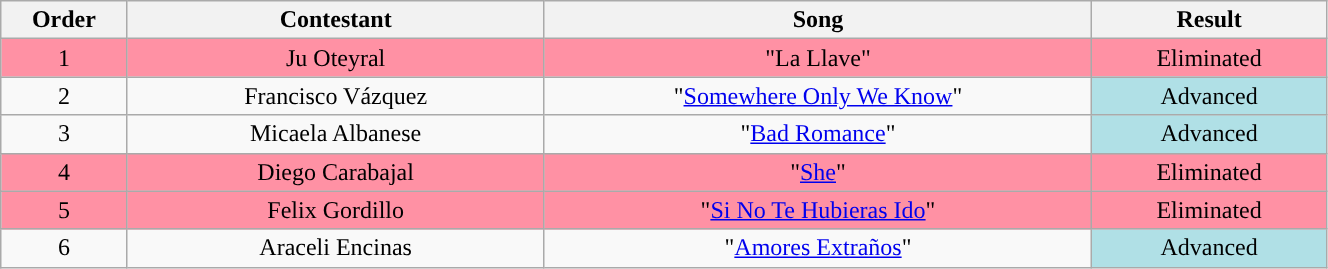<table class="wikitable" style="text-align:center; width:70%;">
<tr>
<th scope="col" style="width:4%;">Order</th>
<th scope="col" style="width:16%;">Contestant</th>
<th scope="col" style="width:21%;">Song</th>
<th scope="col" style="width:9%;">Result</th>
</tr>
<tr>
<td style="background:#FF91A4;">1</td>
<td style="background:#FF91A4;">Ju Oteyral</td>
<td style="background:#FF91A4;">"La Llave"</td>
<td style="background:#FF91A4;">Eliminated</td>
</tr>
<tr>
<td>2</td>
<td>Francisco Vázquez</td>
<td>"<a href='#'>Somewhere Only We Know</a>"</td>
<td style="background:#B0E0E6;">Advanced</td>
</tr>
<tr>
<td>3</td>
<td>Micaela Albanese</td>
<td>"<a href='#'>Bad Romance</a>"</td>
<td style="background:#B0E0E6;">Advanced</td>
</tr>
<tr>
<td style="background:#FF91A4;">4</td>
<td style="background:#FF91A4;">Diego Carabajal</td>
<td style="background:#FF91A4;">"<a href='#'>She</a>"</td>
<td style="background:#FF91A4;">Eliminated</td>
</tr>
<tr>
<td style="background:#FF91A4;">5</td>
<td style="background:#FF91A4;">Felix Gordillo</td>
<td style="background:#FF91A4;">"<a href='#'>Si No Te Hubieras Ido</a>"</td>
<td style="background:#FF91A4;">Eliminated</td>
</tr>
<tr>
<td>6</td>
<td>Araceli Encinas</td>
<td>"<a href='#'>Amores Extraños</a>"</td>
<td style="background:#B0E0E6;">Advanced</td>
</tr>
</table>
